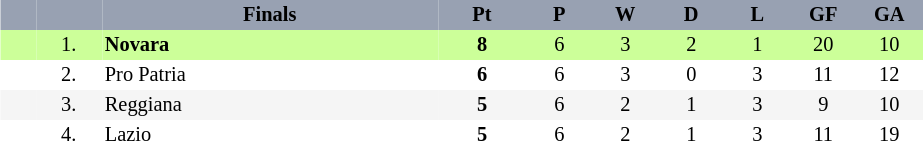<table align=center style="font-size: 85%; border-collapse:collapse" border=0 cellspacing=0 cellpadding=2>
<tr align=center bgcolor=#98A1B2>
<th width=20></th>
<th width=40></th>
<th width=220><span>Finals</span></th>
<th width=55><span>Pt</span></th>
<th width=40><span>P</span></th>
<th width=40><span>W</span></th>
<th width=40><span>D</span></th>
<th width=40><span>L</span></th>
<th width=40><span>GF</span></th>
<th width=40><span>GA</span></th>
</tr>
<tr align=center style="background:#CCFF99;">
<td></td>
<td>1.</td>
<td style="text-align:left;"><strong>Novara</strong></td>
<td><strong>8</strong></td>
<td>6</td>
<td>3</td>
<td>2</td>
<td>1</td>
<td>20</td>
<td>10</td>
</tr>
<tr align=center style="background:#FFFFFF;">
<td></td>
<td>2.</td>
<td style="text-align:left;">Pro Patria</td>
<td><strong>6</strong></td>
<td>6</td>
<td>3</td>
<td>0</td>
<td>3</td>
<td>11</td>
<td>12</td>
</tr>
<tr align=center style="background:#f5f5f5;">
<td></td>
<td>3.</td>
<td style="text-align:left;">Reggiana</td>
<td><strong>5</strong></td>
<td>6</td>
<td>2</td>
<td>1</td>
<td>3</td>
<td>9</td>
<td>10</td>
</tr>
<tr align=center style="background:#FFFFFF;">
<td></td>
<td>4.</td>
<td style="text-align:left;">Lazio</td>
<td><strong>5</strong></td>
<td>6</td>
<td>2</td>
<td>1</td>
<td>3</td>
<td>11</td>
<td>19</td>
</tr>
</table>
